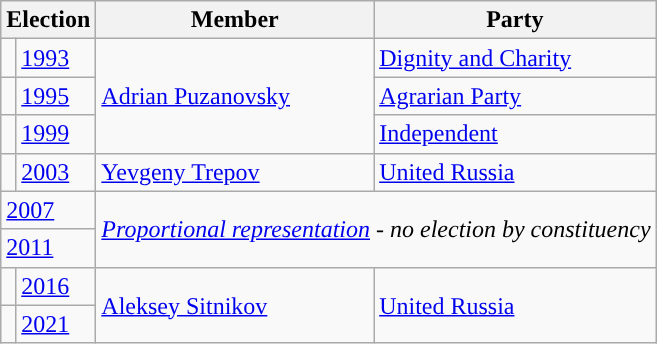<table class="wikitable">
<tr>
<th colspan="2">Election</th>
<th>Member</th>
<th>Party</th>
</tr>
<tr>
<td style="background-color:"></td>
<td><a href='#'>1993</a></td>
<td rowspan=3><a href='#'>Adrian Puzanovsky</a></td>
<td><a href='#'>Dignity and Charity</a></td>
</tr>
<tr>
<td style="background-color:"></td>
<td><a href='#'>1995</a></td>
<td><a href='#'>Agrarian Party</a></td>
</tr>
<tr>
<td style="background-color: "></td>
<td><a href='#'>1999</a></td>
<td><a href='#'>Independent</a></td>
</tr>
<tr>
<td style="background-color: "></td>
<td><a href='#'>2003</a></td>
<td><a href='#'>Yevgeny Trepov</a></td>
<td><a href='#'>United Russia</a></td>
</tr>
<tr>
<td colspan=2><a href='#'>2007</a></td>
<td colspan=2 rowspan=2><em><a href='#'>Proportional representation</a> - no election by constituency</em></td>
</tr>
<tr>
<td colspan=2><a href='#'>2011</a></td>
</tr>
<tr>
<td style="background-color: "></td>
<td><a href='#'>2016</a></td>
<td rowspan=2><a href='#'>Aleksey Sitnikov</a></td>
<td rowspan=2><a href='#'>United Russia</a></td>
</tr>
<tr>
<td style="background-color: "></td>
<td><a href='#'>2021</a></td>
</tr>
</table>
